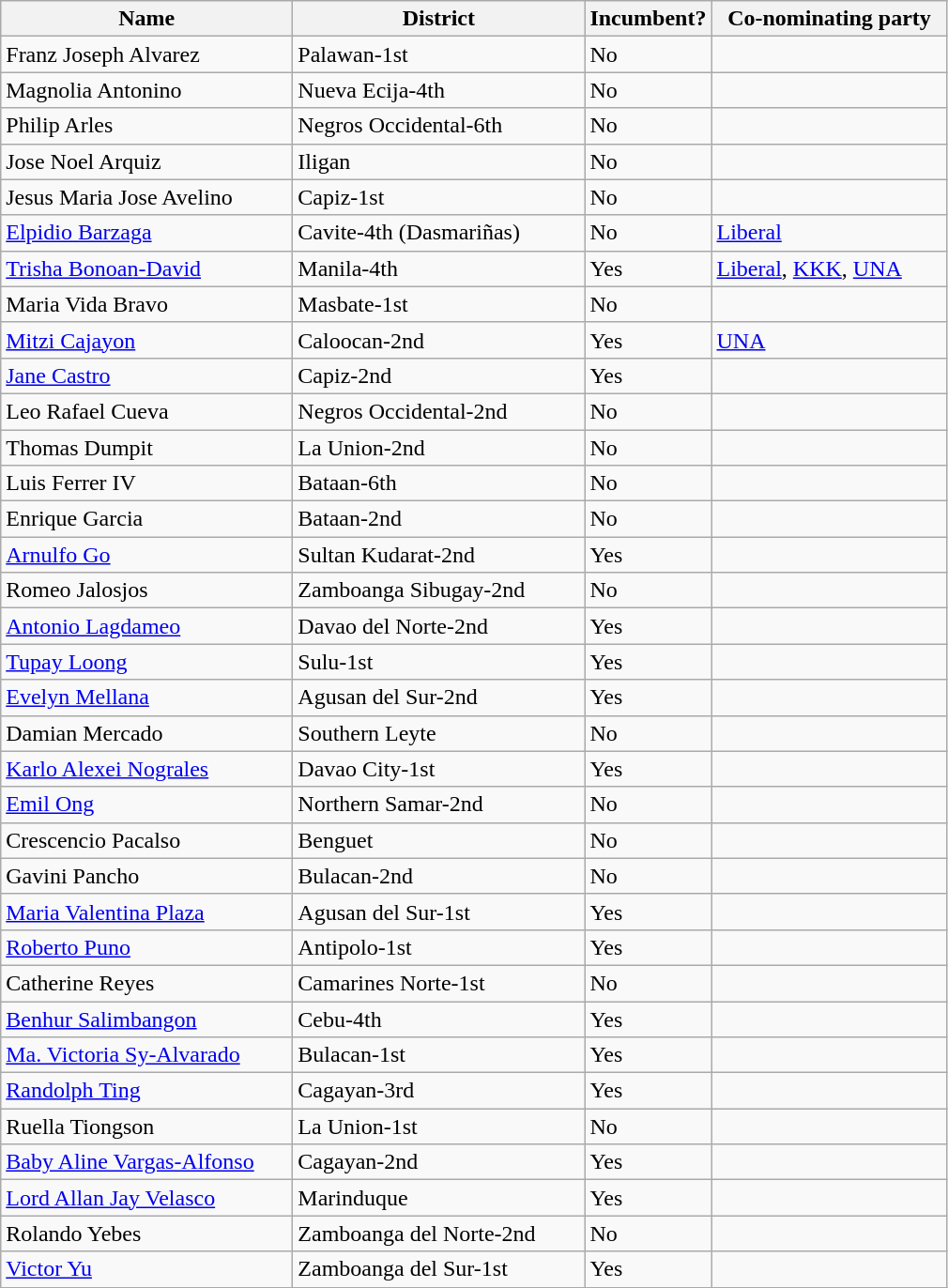<table class=wikitable>
<tr>
<th width=200px>Name</th>
<th width=200px>District</th>
<th>Incumbent?</th>
<th width=160px>Co-nominating party</th>
</tr>
<tr>
<td>Franz Joseph Alvarez</td>
<td>Palawan-1st</td>
<td>No</td>
<td></td>
</tr>
<tr>
<td>Magnolia Antonino</td>
<td>Nueva Ecija-4th</td>
<td>No</td>
<td></td>
</tr>
<tr>
<td>Philip Arles</td>
<td>Negros Occidental-6th</td>
<td>No</td>
<td></td>
</tr>
<tr>
<td>Jose Noel Arquiz</td>
<td>Iligan</td>
<td>No</td>
<td></td>
</tr>
<tr>
<td>Jesus Maria Jose Avelino</td>
<td>Capiz-1st</td>
<td>No</td>
<td></td>
</tr>
<tr>
<td><a href='#'>Elpidio Barzaga</a></td>
<td>Cavite-4th (Dasmariñas)</td>
<td>No</td>
<td><a href='#'>Liberal</a></td>
</tr>
<tr>
<td><a href='#'>Trisha Bonoan-David</a></td>
<td>Manila-4th</td>
<td>Yes</td>
<td><a href='#'>Liberal</a>, <a href='#'>KKK</a>, <a href='#'>UNA</a></td>
</tr>
<tr>
<td>Maria Vida Bravo</td>
<td>Masbate-1st</td>
<td>No</td>
<td></td>
</tr>
<tr>
<td><a href='#'>Mitzi Cajayon</a></td>
<td>Caloocan-2nd</td>
<td>Yes</td>
<td><a href='#'>UNA</a></td>
</tr>
<tr>
<td><a href='#'>Jane Castro</a></td>
<td>Capiz-2nd</td>
<td>Yes</td>
<td></td>
</tr>
<tr>
<td>Leo Rafael Cueva</td>
<td>Negros Occidental-2nd</td>
<td>No</td>
<td></td>
</tr>
<tr>
<td>Thomas Dumpit</td>
<td>La Union-2nd</td>
<td>No</td>
<td></td>
</tr>
<tr>
<td>Luis Ferrer IV</td>
<td>Bataan-6th</td>
<td>No</td>
<td></td>
</tr>
<tr>
<td>Enrique Garcia</td>
<td>Bataan-2nd</td>
<td>No</td>
<td></td>
</tr>
<tr>
<td><a href='#'>Arnulfo Go</a></td>
<td>Sultan Kudarat-2nd</td>
<td>Yes</td>
</tr>
<tr>
<td>Romeo Jalosjos</td>
<td>Zamboanga Sibugay-2nd</td>
<td>No</td>
<td></td>
</tr>
<tr>
<td><a href='#'>Antonio Lagdameo</a></td>
<td>Davao del Norte-2nd</td>
<td>Yes</td>
<td></td>
</tr>
<tr>
<td><a href='#'>Tupay Loong</a></td>
<td>Sulu-1st</td>
<td>Yes</td>
<td></td>
</tr>
<tr>
<td><a href='#'>Evelyn Mellana</a></td>
<td>Agusan del Sur-2nd</td>
<td>Yes</td>
<td></td>
</tr>
<tr>
<td>Damian Mercado</td>
<td>Southern Leyte</td>
<td>No</td>
<td></td>
</tr>
<tr>
<td><a href='#'>Karlo Alexei Nograles</a></td>
<td>Davao City-1st</td>
<td>Yes</td>
<td></td>
</tr>
<tr>
<td><a href='#'>Emil Ong</a></td>
<td>Northern Samar-2nd</td>
<td>No</td>
<td></td>
</tr>
<tr>
<td>Crescencio Pacalso</td>
<td>Benguet</td>
<td>No</td>
<td></td>
</tr>
<tr>
<td>Gavini Pancho</td>
<td>Bulacan-2nd</td>
<td>No</td>
<td></td>
</tr>
<tr>
<td><a href='#'>Maria Valentina Plaza</a></td>
<td>Agusan del Sur-1st</td>
<td>Yes</td>
<td></td>
</tr>
<tr>
<td><a href='#'>Roberto Puno</a></td>
<td>Antipolo-1st</td>
<td>Yes</td>
<td></td>
</tr>
<tr>
<td>Catherine Reyes</td>
<td>Camarines Norte-1st</td>
<td>No</td>
<td></td>
</tr>
<tr>
<td><a href='#'>Benhur Salimbangon</a></td>
<td>Cebu-4th</td>
<td>Yes</td>
<td></td>
</tr>
<tr>
<td><a href='#'>Ma. Victoria Sy-Alvarado</a></td>
<td>Bulacan-1st</td>
<td>Yes</td>
<td></td>
</tr>
<tr>
<td><a href='#'>Randolph Ting</a></td>
<td>Cagayan-3rd</td>
<td>Yes</td>
<td></td>
</tr>
<tr>
<td>Ruella Tiongson</td>
<td>La Union-1st</td>
<td>No</td>
<td></td>
</tr>
<tr>
<td><a href='#'>Baby Aline Vargas-Alfonso</a></td>
<td>Cagayan-2nd</td>
<td>Yes</td>
<td></td>
</tr>
<tr>
<td><a href='#'>Lord Allan Jay Velasco</a></td>
<td>Marinduque</td>
<td>Yes</td>
<td></td>
</tr>
<tr>
<td>Rolando Yebes</td>
<td>Zamboanga del Norte-2nd</td>
<td>No</td>
<td></td>
</tr>
<tr>
<td><a href='#'>Victor Yu</a></td>
<td>Zamboanga del Sur-1st</td>
<td>Yes</td>
<td></td>
</tr>
</table>
